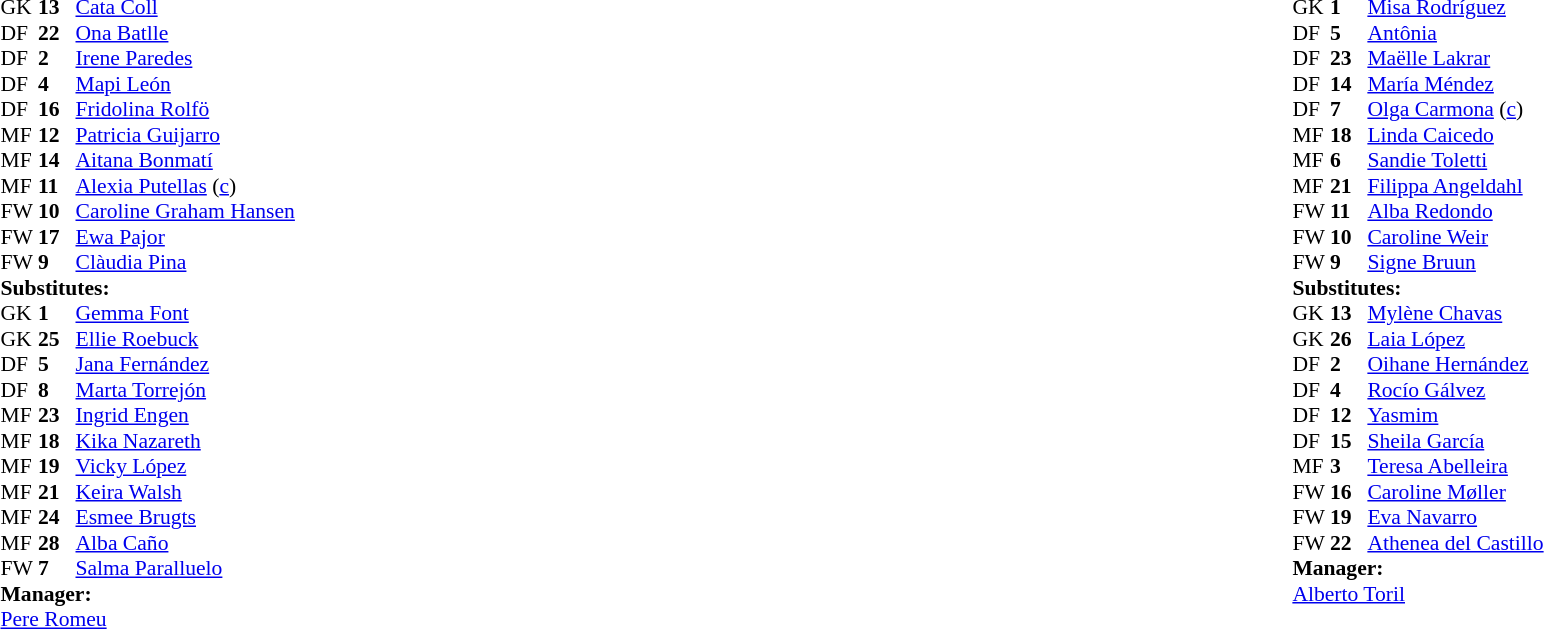<table width="100%">
<tr>
<td valign="top" width="40%"><br><table style="font-size:90%" cellspacing="0" cellpadding="0">
<tr>
<th width=25></th>
<th width=25></th>
</tr>
<tr>
<td>GK</td>
<td><strong>13</strong></td>
<td> <a href='#'>Cata Coll</a></td>
</tr>
<tr>
<td>DF</td>
<td><strong>22</strong></td>
<td> <a href='#'>Ona Batlle</a></td>
<td></td>
<td></td>
</tr>
<tr>
<td>DF</td>
<td><strong>2</strong></td>
<td> <a href='#'>Irene Paredes</a></td>
</tr>
<tr>
<td>DF</td>
<td><strong>4</strong></td>
<td> <a href='#'>Mapi León</a></td>
</tr>
<tr>
<td>DF</td>
<td><strong>16</strong></td>
<td> <a href='#'>Fridolina Rolfö</a></td>
<td></td>
<td></td>
</tr>
<tr>
<td>MF</td>
<td><strong>12</strong></td>
<td> <a href='#'>Patricia Guijarro</a></td>
<td></td>
<td></td>
</tr>
<tr>
<td>MF</td>
<td><strong>14</strong></td>
<td> <a href='#'>Aitana Bonmatí</a></td>
</tr>
<tr>
<td>MF</td>
<td><strong>11</strong></td>
<td> <a href='#'>Alexia Putellas</a> (<a href='#'>c</a>)</td>
</tr>
<tr>
<td>FW</td>
<td><strong>10</strong></td>
<td> <a href='#'>Caroline Graham Hansen</a></td>
<td></td>
<td></td>
</tr>
<tr>
<td>FW</td>
<td><strong>17</strong></td>
<td> <a href='#'>Ewa Pajor</a></td>
</tr>
<tr>
<td>FW</td>
<td><strong>9</strong></td>
<td> <a href='#'>Clàudia Pina</a></td>
<td></td>
<td></td>
</tr>
<tr>
<td colspan=3><strong>Substitutes:</strong></td>
</tr>
<tr>
<td>GK</td>
<td><strong>1</strong></td>
<td> <a href='#'>Gemma Font</a></td>
</tr>
<tr>
<td>GK</td>
<td><strong>25</strong></td>
<td> <a href='#'>Ellie Roebuck</a></td>
</tr>
<tr>
<td>DF</td>
<td><strong>5</strong></td>
<td> <a href='#'>Jana Fernández</a></td>
<td></td>
<td> </td>
</tr>
<tr>
<td>DF</td>
<td><strong>8</strong></td>
<td> <a href='#'>Marta Torrejón</a></td>
</tr>
<tr>
<td>MF</td>
<td><strong>23</strong></td>
<td> <a href='#'>Ingrid Engen</a></td>
</tr>
<tr>
<td>MF</td>
<td><strong>18</strong></td>
<td> <a href='#'>Kika Nazareth</a></td>
</tr>
<tr>
<td>MF</td>
<td><strong>19</strong></td>
<td> <a href='#'>Vicky López</a></td>
<td></td>
<td></td>
</tr>
<tr>
<td>MF</td>
<td><strong>21</strong></td>
<td> <a href='#'>Keira Walsh</a></td>
<td></td>
<td></td>
</tr>
<tr>
<td>MF</td>
<td><strong>24</strong></td>
<td> <a href='#'>Esmee Brugts</a></td>
<td></td>
<td></td>
</tr>
<tr>
<td>MF</td>
<td><strong>28</strong></td>
<td> <a href='#'>Alba Caño</a></td>
</tr>
<tr>
<td>FW</td>
<td><strong>7</strong></td>
<td> <a href='#'>Salma Paralluelo</a></td>
<td></td>
<td></td>
</tr>
<tr>
<td colspan=3><strong>Manager:</strong></td>
</tr>
<tr>
<td colspan=3> <a href='#'>Pere Romeu</a></td>
</tr>
</table>
</td>
<td valign="top"></td>
<td valign="top" width="50%"><br><table style="font-size:90%; margin:auto" cellspacing="0" cellpadding="0">
<tr>
<th width=25></th>
<th width=25></th>
</tr>
<tr>
<td>GK</td>
<td><strong>1</strong></td>
<td> <a href='#'>Misa Rodríguez</a></td>
</tr>
<tr>
<td>DF</td>
<td><strong>5</strong></td>
<td> <a href='#'>Antônia</a></td>
</tr>
<tr>
<td>DF</td>
<td><strong>23</strong></td>
<td> <a href='#'>Maëlle Lakrar</a></td>
</tr>
<tr>
<td>DF</td>
<td><strong>14</strong></td>
<td> <a href='#'>María Méndez</a></td>
</tr>
<tr>
<td>DF</td>
<td><strong>7</strong></td>
<td> <a href='#'>Olga Carmona</a> (<a href='#'>c</a>)</td>
</tr>
<tr>
<td>MF</td>
<td><strong>18</strong></td>
<td> <a href='#'>Linda Caicedo</a></td>
</tr>
<tr>
<td>MF</td>
<td><strong>6</strong></td>
<td> <a href='#'>Sandie Toletti</a></td>
<td></td>
<td></td>
</tr>
<tr>
<td>MF</td>
<td><strong>21</strong></td>
<td> <a href='#'>Filippa Angeldahl</a></td>
</tr>
<tr>
<td>FW</td>
<td><strong>11</strong></td>
<td> <a href='#'>Alba Redondo</a></td>
<td></td>
<td></td>
</tr>
<tr>
<td>FW</td>
<td><strong>10</strong></td>
<td> <a href='#'>Caroline Weir</a></td>
<td></td>
<td></td>
</tr>
<tr>
<td>FW</td>
<td><strong>9</strong></td>
<td> <a href='#'>Signe Bruun</a></td>
<td></td>
<td></td>
</tr>
<tr>
<td colspan=3><strong>Substitutes:</strong></td>
</tr>
<tr>
<td>GK</td>
<td><strong>13</strong></td>
<td> <a href='#'>Mylène Chavas</a></td>
</tr>
<tr>
<td>GK</td>
<td><strong>26</strong></td>
<td> <a href='#'>Laia López</a></td>
</tr>
<tr>
<td>DF</td>
<td><strong>2</strong></td>
<td> <a href='#'>Oihane Hernández</a></td>
</tr>
<tr>
<td>DF</td>
<td><strong>4</strong></td>
<td> <a href='#'>Rocío Gálvez</a></td>
</tr>
<tr>
<td>DF</td>
<td><strong>12</strong></td>
<td> <a href='#'>Yasmim</a></td>
</tr>
<tr>
<td>DF</td>
<td><strong>15</strong></td>
<td> <a href='#'>Sheila García</a></td>
</tr>
<tr>
<td>MF</td>
<td><strong>3</strong></td>
<td> <a href='#'>Teresa Abelleira</a></td>
<td></td>
<td></td>
</tr>
<tr>
<td>FW</td>
<td><strong>16</strong></td>
<td> <a href='#'>Caroline Møller</a></td>
</tr>
<tr>
<td>FW</td>
<td><strong>19</strong></td>
<td> <a href='#'>Eva Navarro</a></td>
<td></td>
<td></td>
</tr>
<tr>
<td>FW</td>
<td><strong>22</strong></td>
<td> <a href='#'>Athenea del Castillo</a></td>
<td></td>
<td></td>
</tr>
<tr>
<td colspan=3><strong>Manager:</strong></td>
</tr>
<tr>
<td colspan=3> <a href='#'>Alberto Toril</a></td>
</tr>
</table>
</td>
</tr>
</table>
